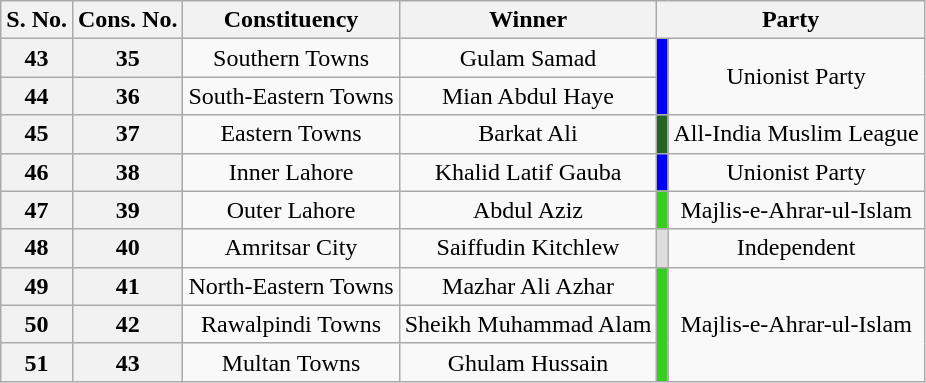<table class="wikitable" style="text-align:center">
<tr>
<th>S. No.</th>
<th>Cons. No.</th>
<th>Constituency</th>
<th>Winner</th>
<th colspan=2>Party</th>
</tr>
<tr>
<th>43</th>
<th>35</th>
<td>Southern Towns</td>
<td>Gulam Samad</td>
<td rowspan=2 bgcolor=blue></td>
<td rowspan=2>Unionist Party</td>
</tr>
<tr>
<th>44</th>
<th>36</th>
<td>South-Eastern Towns</td>
<td>Mian Abdul Haye</td>
</tr>
<tr>
<th>45</th>
<th>37</th>
<td>Eastern Towns</td>
<td>Barkat Ali</td>
<td bgcolor=#256520></td>
<td>All-India Muslim League</td>
</tr>
<tr>
<th>46</th>
<th>38</th>
<td>Inner Lahore</td>
<td>Khalid Latif Gauba</td>
<td bgcolor=blue></td>
<td>Unionist Party</td>
</tr>
<tr>
<th>47</th>
<th>39</th>
<td>Outer Lahore</td>
<td>Abdul Aziz</td>
<td bgcolor=#34CD20></td>
<td>Majlis-e-Ahrar-ul-Islam</td>
</tr>
<tr>
<th>48</th>
<th>40</th>
<td>Amritsar City</td>
<td>Saiffudin Kitchlew</td>
<td bgcolor=#DDDDDD></td>
<td>Independent</td>
</tr>
<tr>
<th>49</th>
<th>41</th>
<td>North-Eastern Towns</td>
<td>Mazhar Ali Azhar</td>
<td rowspan=3 bgcolor=#34CD20></td>
<td rowspan=3>Majlis-e-Ahrar-ul-Islam</td>
</tr>
<tr>
<th>50</th>
<th>42</th>
<td>Rawalpindi Towns</td>
<td>Sheikh Muhammad Alam</td>
</tr>
<tr>
<th>51</th>
<th>43</th>
<td>Multan Towns</td>
<td>Ghulam Hussain</td>
</tr>
</table>
